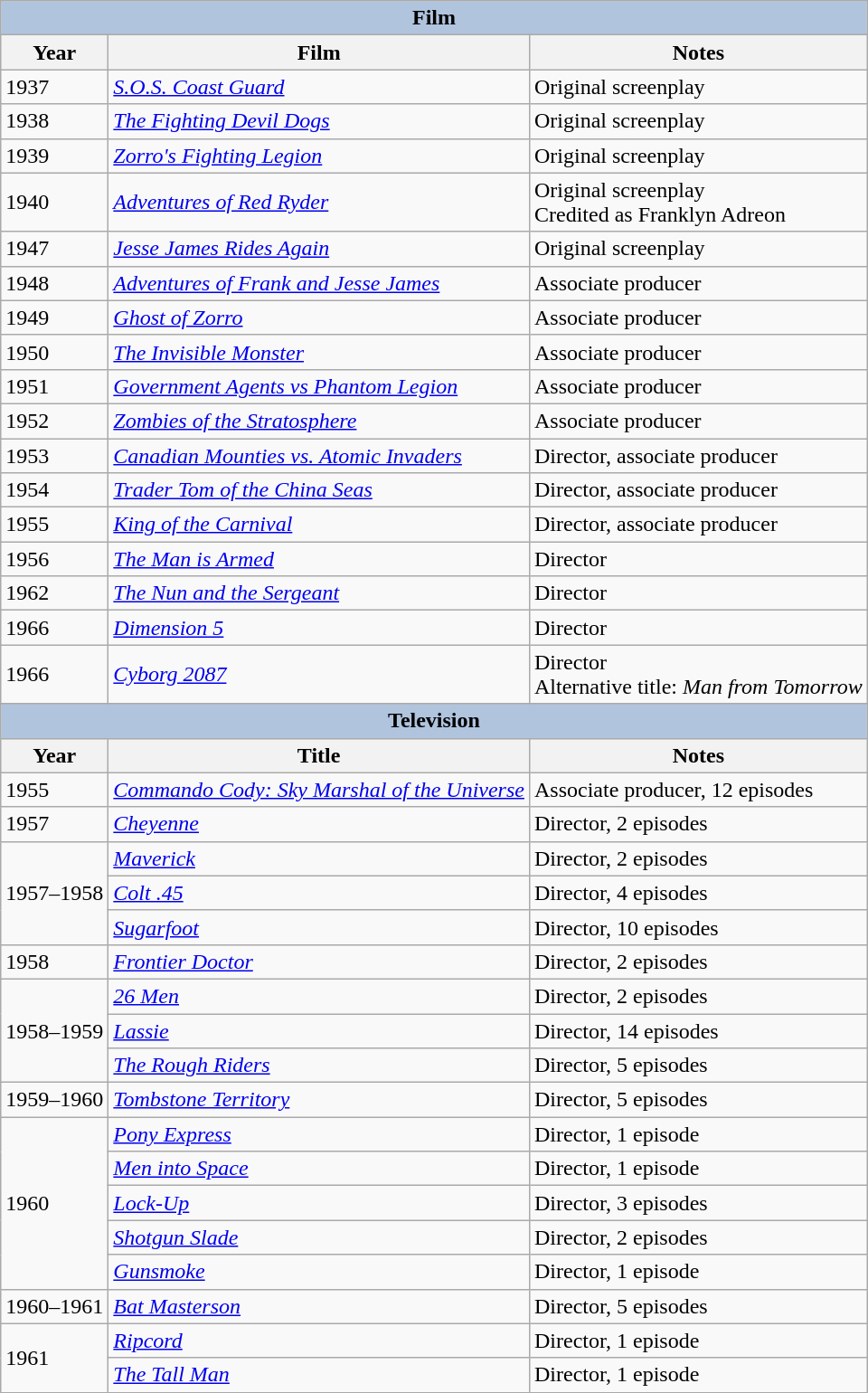<table class="wikitable">
<tr>
<th colspan="4" style="background: LightSteelBlue;">Film</th>
</tr>
<tr>
<th>Year</th>
<th>Film</th>
<th>Notes</th>
</tr>
<tr>
<td>1937</td>
<td><em><a href='#'>S.O.S. Coast Guard</a></em></td>
<td>Original screenplay</td>
</tr>
<tr>
<td>1938</td>
<td><em><a href='#'>The Fighting Devil Dogs</a></em></td>
<td>Original screenplay</td>
</tr>
<tr>
<td>1939</td>
<td><em><a href='#'>Zorro's Fighting Legion</a></em></td>
<td>Original screenplay</td>
</tr>
<tr>
<td>1940</td>
<td><em><a href='#'>Adventures of Red Ryder</a></em></td>
<td>Original screenplay<br>Credited as Franklyn Adreon</td>
</tr>
<tr>
<td>1947</td>
<td><em><a href='#'>Jesse James Rides Again</a></em></td>
<td>Original screenplay</td>
</tr>
<tr>
<td>1948</td>
<td><em><a href='#'>Adventures of Frank and Jesse James</a></em></td>
<td>Associate producer</td>
</tr>
<tr>
<td>1949</td>
<td><em><a href='#'>Ghost of Zorro</a></em></td>
<td>Associate producer</td>
</tr>
<tr>
<td>1950</td>
<td><em><a href='#'>The Invisible Monster</a></em></td>
<td>Associate producer</td>
</tr>
<tr>
<td>1951</td>
<td><em><a href='#'>Government Agents vs Phantom Legion</a></em></td>
<td>Associate producer</td>
</tr>
<tr>
<td>1952</td>
<td><em><a href='#'>Zombies of the Stratosphere</a></em></td>
<td>Associate producer</td>
</tr>
<tr>
<td>1953</td>
<td><em><a href='#'>Canadian Mounties vs. Atomic Invaders</a></em></td>
<td>Director, associate producer</td>
</tr>
<tr>
<td>1954</td>
<td><em><a href='#'>Trader Tom of the China Seas</a></em></td>
<td>Director, associate producer</td>
</tr>
<tr>
<td>1955</td>
<td><em><a href='#'>King of the Carnival</a></em></td>
<td>Director, associate producer</td>
</tr>
<tr>
<td>1956</td>
<td><em><a href='#'>The Man is Armed</a></em></td>
<td>Director</td>
</tr>
<tr>
<td>1962</td>
<td><em><a href='#'>The Nun and the Sergeant</a></em></td>
<td>Director</td>
</tr>
<tr>
<td>1966</td>
<td><em><a href='#'>Dimension 5</a></em></td>
<td>Director</td>
</tr>
<tr>
<td>1966</td>
<td><em><a href='#'>Cyborg 2087</a></em></td>
<td>Director<br>Alternative title: <em>Man from Tomorrow</em></td>
</tr>
<tr>
</tr>
<tr>
<th colspan="4" style="background: LightSteelBlue;">Television</th>
</tr>
<tr>
<th>Year</th>
<th>Title</th>
<th>Notes</th>
</tr>
<tr>
<td>1955</td>
<td><em><a href='#'>Commando Cody: Sky Marshal of the Universe</a></em></td>
<td>Associate producer, 12 episodes</td>
</tr>
<tr>
<td>1957</td>
<td><em><a href='#'>Cheyenne</a></em></td>
<td>Director, 2 episodes</td>
</tr>
<tr>
<td rowspan=3>1957–1958</td>
<td><em><a href='#'>Maverick</a></em></td>
<td>Director, 2 episodes</td>
</tr>
<tr>
<td><em><a href='#'>Colt .45</a></em></td>
<td>Director, 4 episodes</td>
</tr>
<tr>
<td><em><a href='#'>Sugarfoot</a></em></td>
<td>Director, 10 episodes</td>
</tr>
<tr>
<td>1958</td>
<td><em><a href='#'>Frontier Doctor</a></em></td>
<td>Director, 2 episodes</td>
</tr>
<tr>
<td rowspan=3>1958–1959</td>
<td><em><a href='#'>26 Men</a></em></td>
<td>Director, 2 episodes</td>
</tr>
<tr>
<td><em><a href='#'>Lassie</a></em></td>
<td>Director, 14 episodes</td>
</tr>
<tr>
<td><em><a href='#'>The Rough Riders</a></em></td>
<td>Director, 5 episodes</td>
</tr>
<tr>
<td>1959–1960</td>
<td><em><a href='#'>Tombstone Territory</a></em></td>
<td>Director, 5 episodes</td>
</tr>
<tr>
<td rowspan=5>1960</td>
<td><em><a href='#'>Pony Express</a></em></td>
<td>Director, 1 episode</td>
</tr>
<tr>
<td><em><a href='#'>Men into Space</a></em></td>
<td>Director, 1 episode</td>
</tr>
<tr>
<td><em><a href='#'>Lock-Up</a></em></td>
<td>Director, 3 episodes</td>
</tr>
<tr>
<td><em><a href='#'>Shotgun Slade</a></em></td>
<td>Director, 2 episodes</td>
</tr>
<tr>
<td><em><a href='#'>Gunsmoke</a></em></td>
<td>Director, 1 episode</td>
</tr>
<tr>
<td>1960–1961</td>
<td><em><a href='#'>Bat Masterson</a></em></td>
<td>Director, 5 episodes</td>
</tr>
<tr>
<td rowspan=2>1961</td>
<td><em><a href='#'>Ripcord</a></em></td>
<td>Director, 1 episode</td>
</tr>
<tr>
<td><em><a href='#'>The Tall Man</a></em></td>
<td>Director, 1 episode</td>
</tr>
<tr>
</tr>
</table>
